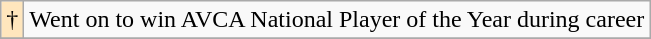<table class="wikitable">
<tr>
<td style="background:#ffe6bd; text-align:center;">†</td>
<td colspan="5">Went on to win AVCA National Player of the Year during career</td>
</tr>
<tr>
</tr>
</table>
